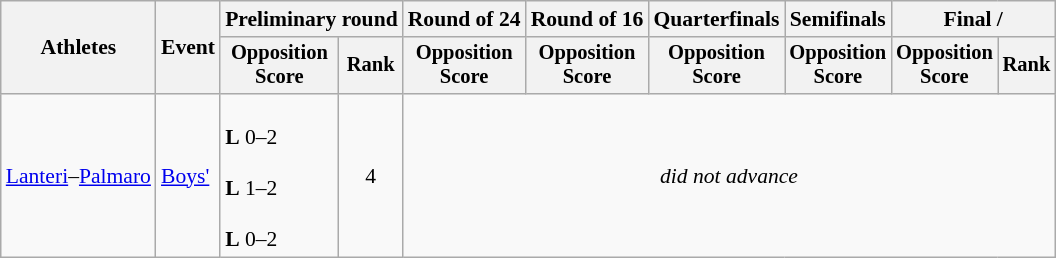<table class=wikitable style="font-size:90%">
<tr>
<th rowspan=2>Athletes</th>
<th rowspan=2>Event</th>
<th colspan=2>Preliminary round</th>
<th>Round of 24</th>
<th>Round of 16</th>
<th>Quarterfinals</th>
<th>Semifinals</th>
<th colspan=2>Final / </th>
</tr>
<tr style="font-size:95%">
<th>Opposition<br>Score</th>
<th>Rank</th>
<th>Opposition<br>Score</th>
<th>Opposition<br>Score</th>
<th>Opposition<br>Score</th>
<th>Opposition<br>Score</th>
<th>Opposition<br>Score</th>
<th>Rank</th>
</tr>
<tr align=center>
<td align=left><a href='#'>Lanteri</a>–<a href='#'>Palmaro</a></td>
<td align=left><a href='#'>Boys'</a></td>
<td align=left><br> <strong>L</strong> 0–2<br><br> <strong>L</strong> 1–2<br><br> <strong>L</strong> 0–2</td>
<td>4</td>
<td colspan=6><em>did not advance</em></td>
</tr>
</table>
